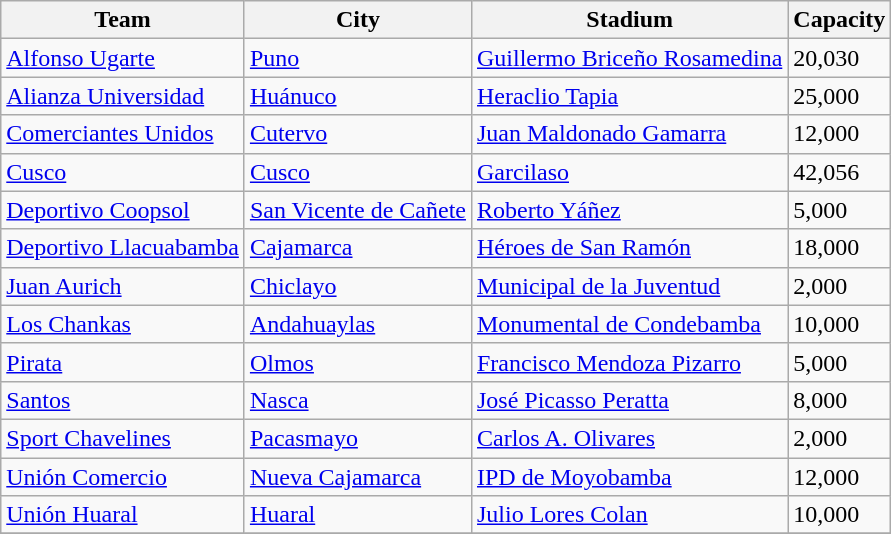<table class="wikitable sortable">
<tr>
<th>Team</th>
<th>City</th>
<th>Stadium</th>
<th>Capacity</th>
</tr>
<tr>
<td><a href='#'>Alfonso Ugarte</a></td>
<td><a href='#'>Puno</a></td>
<td><a href='#'>Guillermo Briceño Rosamedina</a></td>
<td>20,030</td>
</tr>
<tr>
<td><a href='#'>Alianza Universidad</a></td>
<td><a href='#'>Huánuco</a></td>
<td><a href='#'>Heraclio Tapia</a></td>
<td>25,000</td>
</tr>
<tr>
<td><a href='#'>Comerciantes Unidos</a></td>
<td><a href='#'>Cutervo</a></td>
<td><a href='#'>Juan Maldonado Gamarra</a></td>
<td>12,000</td>
</tr>
<tr>
<td><a href='#'>Cusco</a></td>
<td><a href='#'>Cusco</a></td>
<td><a href='#'>Garcilaso</a></td>
<td>42,056</td>
</tr>
<tr>
<td><a href='#'>Deportivo Coopsol</a></td>
<td><a href='#'>San Vicente de Cañete</a></td>
<td><a href='#'>Roberto Yáñez</a></td>
<td>5,000</td>
</tr>
<tr>
<td><a href='#'>Deportivo Llacuabamba</a></td>
<td><a href='#'>Cajamarca</a></td>
<td><a href='#'>Héroes de San Ramón</a></td>
<td>18,000</td>
</tr>
<tr>
<td><a href='#'>Juan Aurich</a></td>
<td><a href='#'>Chiclayo</a></td>
<td><a href='#'>Municipal de la Juventud</a></td>
<td>2,000</td>
</tr>
<tr>
<td><a href='#'>Los Chankas</a></td>
<td><a href='#'>Andahuaylas</a></td>
<td><a href='#'>Monumental de Condebamba</a></td>
<td>10,000</td>
</tr>
<tr>
<td><a href='#'>Pirata</a></td>
<td><a href='#'>Olmos</a></td>
<td><a href='#'>Francisco Mendoza Pizarro</a></td>
<td>5,000</td>
</tr>
<tr>
<td><a href='#'>Santos</a></td>
<td><a href='#'>Nasca</a></td>
<td><a href='#'>José Picasso Peratta</a></td>
<td>8,000</td>
</tr>
<tr>
<td><a href='#'>Sport Chavelines</a></td>
<td><a href='#'>Pacasmayo</a></td>
<td><a href='#'>Carlos A. Olivares</a></td>
<td>2,000</td>
</tr>
<tr>
<td><a href='#'>Unión Comercio</a></td>
<td><a href='#'>Nueva Cajamarca</a></td>
<td><a href='#'>IPD de Moyobamba</a></td>
<td>12,000</td>
</tr>
<tr>
<td><a href='#'>Unión Huaral</a></td>
<td><a href='#'>Huaral</a></td>
<td><a href='#'>Julio Lores Colan</a></td>
<td>10,000</td>
</tr>
<tr>
</tr>
</table>
